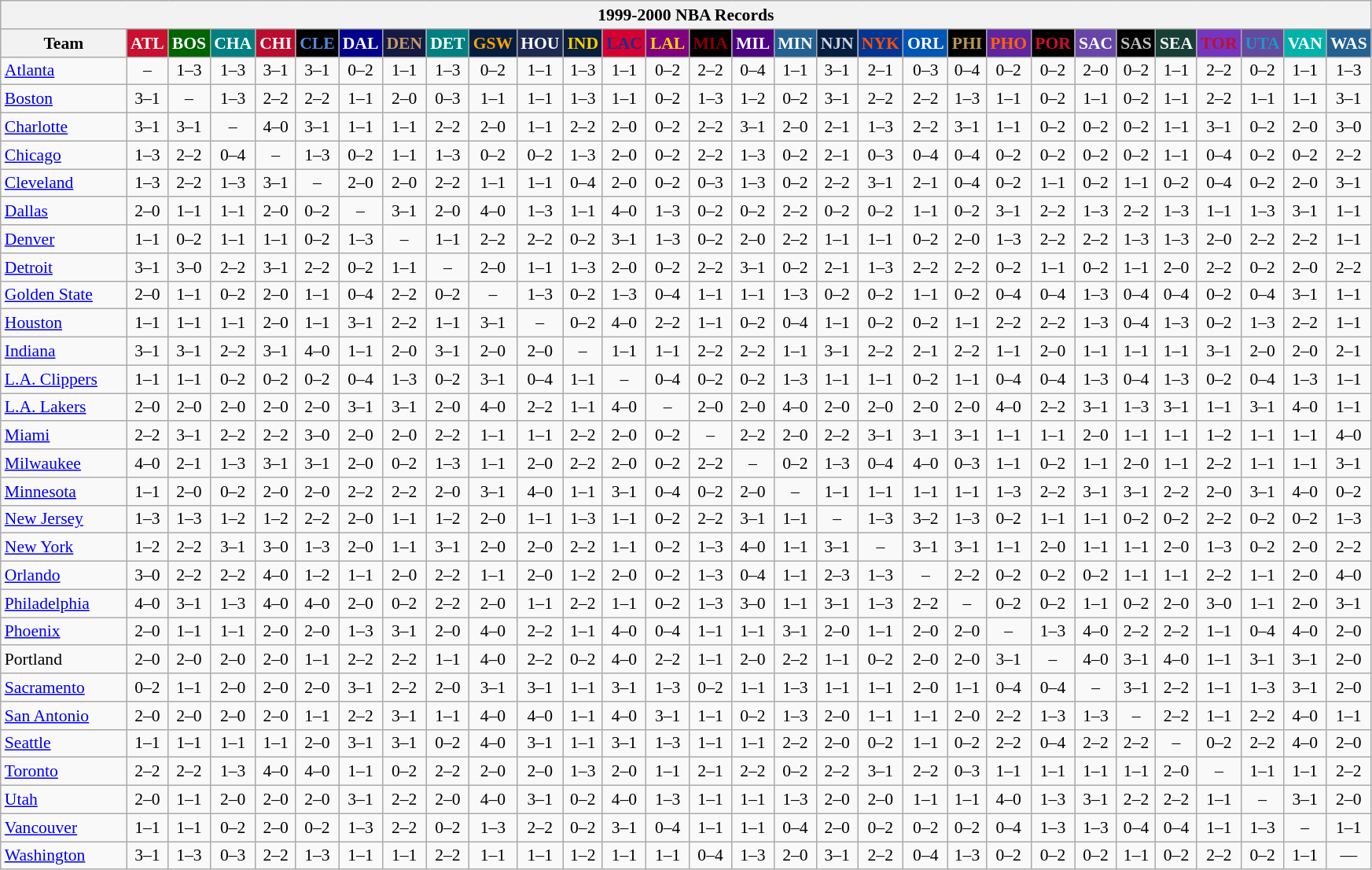<table class="wikitable" style="font-size:90%; text-align:center;">
<tr>
<th colspan=30>1999-2000 NBA Records</th>
</tr>
<tr>
<th width=100>Team</th>
<th style="background:#CA102F;color:#FFFFFF;width=35">ATL</th>
<th style="background:#006400;color:#FFFFFF;width=35">BOS</th>
<th style="background:#008080;color:#FFFFFF;width=35">CHA</th>
<th style="background:#BA0C2F;color:#FFFFFF;width=35">CHI</th>
<th style="background:#000000;color:#5787DC;width=35">CLE</th>
<th style="background:#00008B;color:#FFFFFF;width=35">DAL</th>
<th style="background:#141A44;color:#C69966;width=35">DEN</th>
<th style="background:#008080;color:#FFFFFF;width=35">DET</th>
<th style="background:#031E41;color:#FEA302;width=35">GSW</th>
<th style="background:#1D2951;color:#FFFFFF;width=35">HOU</th>
<th style="background:#081F3F;color:#FDCC04;width=35">IND</th>
<th style="background:#D40032;color:#1A2E8B;width=35">LAC</th>
<th style="background:#800080;color:#FFD700;width=35">LAL</th>
<th style="background:#000000;color:#8B0000;width=35">MIA</th>
<th style="background:#4B0082;color:#FFFFFF;width=35">MIL</th>
<th style="background:#236192;color:#FFFFFF;width=35">MIN</th>
<th style="background:#031E41;color:#CED5DD;width=35">NJN</th>
<th style="background:#003593;color:#FF4F03;width=35">NYK</th>
<th style="background:#0056B5;color:#FFFFFF;width=35">ORL</th>
<th style="background:#000000;color:#BB9754;width=35">PHI</th>
<th style="background:#5F24A0;color:#FF6303;width=35">PHO</th>
<th style="background:#000000;color:#C90F2E;width=35">POR</th>
<th style="background:#6846A8;color:#FFFFFF;width=35">SAC</th>
<th style="background:#000000;color:#C0C0C0;width=35">SAS</th>
<th style="background:#173F36;color:#FFFFFF;width=35">SEA</th>
<th style="background:#7436BF;color:#BE0F34;width=35">TOR</th>
<th style="background:#644A9C;color:#149BC7;width=35">UTA</th>
<th style="background:#00B2AA;color:#FFFFFF;width=35">VAN</th>
<th style="background:#236192;color:#FFFFFF;width=35">WAS</th>
</tr>
<tr>
<td style="text-align:left;"><a href='#'>Atlanta</a></td>
<td>–</td>
<td>1–3</td>
<td>1–3</td>
<td>3–1</td>
<td>3–1</td>
<td>0–2</td>
<td>1–1</td>
<td>1–3</td>
<td>0–2</td>
<td>1–1</td>
<td>1–3</td>
<td>1–1</td>
<td>0–2</td>
<td>2–2</td>
<td>0–4</td>
<td>1–1</td>
<td>3–1</td>
<td>2–1</td>
<td>0–3</td>
<td>0–4</td>
<td>0–2</td>
<td>0–2</td>
<td>2–0</td>
<td>0–2</td>
<td>1–1</td>
<td>2–2</td>
<td>0–2</td>
<td>1–1</td>
<td>1–3</td>
</tr>
<tr>
<td style="text-align:left;"><a href='#'>Boston</a></td>
<td>3–1</td>
<td>–</td>
<td>1–3</td>
<td>2–2</td>
<td>2–2</td>
<td>1–1</td>
<td>2–0</td>
<td>0–3</td>
<td>1–1</td>
<td>1–1</td>
<td>1–3</td>
<td>1–1</td>
<td>0–2</td>
<td>1–3</td>
<td>1–2</td>
<td>0–2</td>
<td>3–1</td>
<td>2–2</td>
<td>2–2</td>
<td>1–3</td>
<td>1–1</td>
<td>0–2</td>
<td>1–1</td>
<td>0–2</td>
<td>1–1</td>
<td>2–2</td>
<td>1–1</td>
<td>1–1</td>
<td>3–1</td>
</tr>
<tr>
<td style="text-align:left;"><a href='#'>Charlotte</a></td>
<td>3–1</td>
<td>3–1</td>
<td>–</td>
<td>4–0</td>
<td>3–1</td>
<td>1–1</td>
<td>1–1</td>
<td>2–2</td>
<td>2–0</td>
<td>1–1</td>
<td>2–2</td>
<td>2–0</td>
<td>0–2</td>
<td>2–2</td>
<td>3–1</td>
<td>2–0</td>
<td>2–1</td>
<td>1–3</td>
<td>2–2</td>
<td>3–1</td>
<td>1–1</td>
<td>0–2</td>
<td>0–2</td>
<td>0–2</td>
<td>1–1</td>
<td>3–1</td>
<td>0–2</td>
<td>2–0</td>
<td>3–0</td>
</tr>
<tr>
<td style="text-align:left;"><a href='#'>Chicago</a></td>
<td>1–3</td>
<td>2–2</td>
<td>0–4</td>
<td>–</td>
<td>1–3</td>
<td>0–2</td>
<td>1–1</td>
<td>1–3</td>
<td>0–2</td>
<td>0–2</td>
<td>1–3</td>
<td>2–0</td>
<td>0–2</td>
<td>2–2</td>
<td>1–3</td>
<td>0–2</td>
<td>2–1</td>
<td>0–3</td>
<td>0–4</td>
<td>0–4</td>
<td>0–2</td>
<td>0–2</td>
<td>0–2</td>
<td>0–2</td>
<td>1–1</td>
<td>0–4</td>
<td>0–2</td>
<td>0–2</td>
<td>2–2</td>
</tr>
<tr>
<td style="text-align:left;"><a href='#'>Cleveland</a></td>
<td>1–3</td>
<td>2–2</td>
<td>1–3</td>
<td>3–1</td>
<td>–</td>
<td>2–0</td>
<td>2–0</td>
<td>2–2</td>
<td>1–1</td>
<td>1–1</td>
<td>0–4</td>
<td>2–0</td>
<td>0–2</td>
<td>0–3</td>
<td>1–3</td>
<td>0–2</td>
<td>2–2</td>
<td>3–1</td>
<td>2–1</td>
<td>0–4</td>
<td>0–2</td>
<td>1–1</td>
<td>0–2</td>
<td>1–1</td>
<td>0–2</td>
<td>0–4</td>
<td>0–2</td>
<td>2–0</td>
<td>3–1</td>
</tr>
<tr>
<td style="text-align:left;"><a href='#'>Dallas</a></td>
<td>2–0</td>
<td>1–1</td>
<td>1–1</td>
<td>2–0</td>
<td>0–2</td>
<td>–</td>
<td>3–1</td>
<td>2–0</td>
<td>4–0</td>
<td>1–3</td>
<td>1–1</td>
<td>4–0</td>
<td>1–3</td>
<td>0–2</td>
<td>0–2</td>
<td>2–2</td>
<td>0–2</td>
<td>0–2</td>
<td>1–1</td>
<td>0–2</td>
<td>3–1</td>
<td>2–2</td>
<td>1–3</td>
<td>2–2</td>
<td>1–3</td>
<td>1–1</td>
<td>1–3</td>
<td>3–1</td>
<td>1–1</td>
</tr>
<tr>
<td style="text-align:left;"><a href='#'>Denver</a></td>
<td>1–1</td>
<td>0–2</td>
<td>1–1</td>
<td>1–1</td>
<td>0–2</td>
<td>1–3</td>
<td>–</td>
<td>1–1</td>
<td>2–2</td>
<td>2–2</td>
<td>0–2</td>
<td>3–1</td>
<td>1–3</td>
<td>0–2</td>
<td>2–0</td>
<td>2–2</td>
<td>1–1</td>
<td>1–1</td>
<td>0–2</td>
<td>2–0</td>
<td>1–3</td>
<td>2–2</td>
<td>2–2</td>
<td>1–3</td>
<td>1–3</td>
<td>2–0</td>
<td>2–2</td>
<td>2–2</td>
<td>1–1</td>
</tr>
<tr>
<td style="text-align:left;"><a href='#'>Detroit</a></td>
<td>3–1</td>
<td>3–0</td>
<td>2–2</td>
<td>3–1</td>
<td>2–2</td>
<td>0–2</td>
<td>1–1</td>
<td>–</td>
<td>2–0</td>
<td>1–1</td>
<td>1–3</td>
<td>2–0</td>
<td>0–2</td>
<td>2–2</td>
<td>3–1</td>
<td>0–2</td>
<td>2–1</td>
<td>1–3</td>
<td>2–2</td>
<td>2–2</td>
<td>0–2</td>
<td>1–1</td>
<td>0–2</td>
<td>1–1</td>
<td>2–0</td>
<td>2–2</td>
<td>0–2</td>
<td>2–0</td>
<td>2–2</td>
</tr>
<tr>
<td style="text-align:left;"><a href='#'>Golden State</a></td>
<td>2–0</td>
<td>1–1</td>
<td>0–2</td>
<td>2–0</td>
<td>1–1</td>
<td>0–4</td>
<td>2–2</td>
<td>0–2</td>
<td>–</td>
<td>1–3</td>
<td>0–2</td>
<td>1–3</td>
<td>0–4</td>
<td>1–1</td>
<td>1–1</td>
<td>1–3</td>
<td>0–2</td>
<td>0–2</td>
<td>1–1</td>
<td>0–2</td>
<td>0–4</td>
<td>0–4</td>
<td>1–3</td>
<td>0–4</td>
<td>0–4</td>
<td>0–2</td>
<td>0–4</td>
<td>3–1</td>
<td>1–1</td>
</tr>
<tr>
<td style="text-align:left;"><a href='#'>Houston</a></td>
<td>1–1</td>
<td>1–1</td>
<td>1–1</td>
<td>2–0</td>
<td>1–1</td>
<td>3–1</td>
<td>2–2</td>
<td>1–1</td>
<td>3–1</td>
<td>–</td>
<td>0–2</td>
<td>4–0</td>
<td>2–2</td>
<td>1–1</td>
<td>0–2</td>
<td>0–4</td>
<td>1–1</td>
<td>0–2</td>
<td>0–2</td>
<td>1–1</td>
<td>2–2</td>
<td>2–2</td>
<td>1–3</td>
<td>0–4</td>
<td>1–3</td>
<td>0–2</td>
<td>1–3</td>
<td>2–2</td>
<td>1–1</td>
</tr>
<tr>
<td style="text-align:left;"><a href='#'>Indiana</a></td>
<td>3–1</td>
<td>3–1</td>
<td>2–2</td>
<td>3–1</td>
<td>4–0</td>
<td>1–1</td>
<td>2–0</td>
<td>3–1</td>
<td>2–0</td>
<td>2–0</td>
<td>–</td>
<td>1–1</td>
<td>1–1</td>
<td>2–2</td>
<td>2–2</td>
<td>1–1</td>
<td>3–1</td>
<td>2–2</td>
<td>2–1</td>
<td>2–2</td>
<td>1–1</td>
<td>2–0</td>
<td>1–1</td>
<td>1–1</td>
<td>1–1</td>
<td>3–1</td>
<td>2–0</td>
<td>2–0</td>
<td>2–1</td>
</tr>
<tr>
<td style="text-align:left;"><a href='#'>L.A. Clippers</a></td>
<td>1–1</td>
<td>1–1</td>
<td>0–2</td>
<td>0–2</td>
<td>0–2</td>
<td>0–4</td>
<td>1–3</td>
<td>0–2</td>
<td>3–1</td>
<td>0–4</td>
<td>1–1</td>
<td>–</td>
<td>0–4</td>
<td>0–2</td>
<td>0–2</td>
<td>1–3</td>
<td>1–1</td>
<td>1–1</td>
<td>0–2</td>
<td>1–1</td>
<td>0–4</td>
<td>0–4</td>
<td>1–3</td>
<td>0–4</td>
<td>1–3</td>
<td>0–2</td>
<td>0–4</td>
<td>1–3</td>
<td>1–1</td>
</tr>
<tr>
<td style="text-align:left;"><a href='#'>L.A. Lakers</a></td>
<td>2–0</td>
<td>2–0</td>
<td>2–0</td>
<td>2–0</td>
<td>2–0</td>
<td>3–1</td>
<td>3–1</td>
<td>2–0</td>
<td>4–0</td>
<td>2–2</td>
<td>1–1</td>
<td>4–0</td>
<td>–</td>
<td>2–0</td>
<td>2–0</td>
<td>4–0</td>
<td>2–0</td>
<td>2–0</td>
<td>2–0</td>
<td>2–0</td>
<td>4–0</td>
<td>2–2</td>
<td>3–1</td>
<td>1–3</td>
<td>3–1</td>
<td>1–1</td>
<td>3–1</td>
<td>4–0</td>
<td>1–1</td>
</tr>
<tr>
<td style="text-align:left;"><a href='#'>Miami</a></td>
<td>2–2</td>
<td>3–1</td>
<td>2–2</td>
<td>2–2</td>
<td>3–0</td>
<td>2–0</td>
<td>2–0</td>
<td>2–2</td>
<td>1–1</td>
<td>1–1</td>
<td>2–2</td>
<td>2–0</td>
<td>0–2</td>
<td>–</td>
<td>2–2</td>
<td>2–0</td>
<td>2–2</td>
<td>3–1</td>
<td>3–1</td>
<td>3–1</td>
<td>1–1</td>
<td>1–1</td>
<td>2–0</td>
<td>1–1</td>
<td>1–1</td>
<td>1–2</td>
<td>1–1</td>
<td>1–1</td>
<td>4–0</td>
</tr>
<tr>
<td style="text-align:left;"><a href='#'>Milwaukee</a></td>
<td>4–0</td>
<td>2–1</td>
<td>1–3</td>
<td>3–1</td>
<td>3–1</td>
<td>2–0</td>
<td>0–2</td>
<td>1–3</td>
<td>1–1</td>
<td>2–0</td>
<td>2–2</td>
<td>2–0</td>
<td>0–2</td>
<td>2–2</td>
<td>–</td>
<td>0–2</td>
<td>1–3</td>
<td>0–4</td>
<td>4–0</td>
<td>0–3</td>
<td>1–1</td>
<td>0–2</td>
<td>1–1</td>
<td>2–0</td>
<td>1–1</td>
<td>2–2</td>
<td>1–1</td>
<td>1–1</td>
<td>3–1</td>
</tr>
<tr>
<td style="text-align:left;"><a href='#'>Minnesota</a></td>
<td>1–1</td>
<td>2–0</td>
<td>0–2</td>
<td>2–0</td>
<td>2–0</td>
<td>2–2</td>
<td>2–2</td>
<td>2–0</td>
<td>3–1</td>
<td>4–0</td>
<td>1–1</td>
<td>3–1</td>
<td>0–4</td>
<td>0–2</td>
<td>2–0</td>
<td>–</td>
<td>1–1</td>
<td>1–1</td>
<td>1–1</td>
<td>1–1</td>
<td>1–3</td>
<td>2–2</td>
<td>3–1</td>
<td>3–1</td>
<td>2–2</td>
<td>2–0</td>
<td>3–1</td>
<td>4–0</td>
<td>0–2</td>
</tr>
<tr>
<td style="text-align:left;"><a href='#'>New Jersey</a></td>
<td>1–3</td>
<td>1–3</td>
<td>1–2</td>
<td>1–2</td>
<td>2–2</td>
<td>2–0</td>
<td>1–1</td>
<td>1–2</td>
<td>2–0</td>
<td>1–1</td>
<td>1–3</td>
<td>1–1</td>
<td>0–2</td>
<td>2–2</td>
<td>3–1</td>
<td>1–1</td>
<td>–</td>
<td>1–3</td>
<td>3–2</td>
<td>1–3</td>
<td>0–2</td>
<td>1–1</td>
<td>1–1</td>
<td>0–2</td>
<td>0–2</td>
<td>2–2</td>
<td>0–2</td>
<td>0–2</td>
<td>1–3</td>
</tr>
<tr>
<td style="text-align:left;"><a href='#'>New York</a></td>
<td>1–2</td>
<td>2–2</td>
<td>3–1</td>
<td>3–0</td>
<td>1–3</td>
<td>2–0</td>
<td>1–1</td>
<td>3–1</td>
<td>2–0</td>
<td>2–0</td>
<td>2–2</td>
<td>1–1</td>
<td>0–2</td>
<td>1–3</td>
<td>4–0</td>
<td>1–1</td>
<td>3–1</td>
<td>–</td>
<td>3–1</td>
<td>3–1</td>
<td>1–1</td>
<td>2–0</td>
<td>1–1</td>
<td>1–1</td>
<td>2–0</td>
<td>1–3</td>
<td>0–2</td>
<td>2–0</td>
<td>2–2</td>
</tr>
<tr>
<td style="text-align:left;"><a href='#'>Orlando</a></td>
<td>3–0</td>
<td>2–2</td>
<td>2–2</td>
<td>4–0</td>
<td>1–2</td>
<td>1–1</td>
<td>2–0</td>
<td>2–2</td>
<td>1–1</td>
<td>2–0</td>
<td>1–2</td>
<td>2–0</td>
<td>0–2</td>
<td>1–3</td>
<td>0–4</td>
<td>1–1</td>
<td>2–3</td>
<td>1–3</td>
<td>–</td>
<td>2–2</td>
<td>0–2</td>
<td>0–2</td>
<td>0–2</td>
<td>1–1</td>
<td>1–1</td>
<td>2–2</td>
<td>1–1</td>
<td>2–0</td>
<td>4–0</td>
</tr>
<tr>
<td style="text-align:left;"><a href='#'>Philadelphia</a></td>
<td>4–0</td>
<td>3–1</td>
<td>1–3</td>
<td>4–0</td>
<td>4–0</td>
<td>2–0</td>
<td>0–2</td>
<td>2–2</td>
<td>2–0</td>
<td>1–1</td>
<td>2–2</td>
<td>1–1</td>
<td>0–2</td>
<td>1–3</td>
<td>3–0</td>
<td>1–1</td>
<td>3–1</td>
<td>1–3</td>
<td>2–2</td>
<td>–</td>
<td>0–2</td>
<td>0–2</td>
<td>1–1</td>
<td>0–2</td>
<td>2–0</td>
<td>3–0</td>
<td>1–1</td>
<td>2–0</td>
<td>3–1</td>
</tr>
<tr>
<td style="text-align:left;"><a href='#'>Phoenix</a></td>
<td>2–0</td>
<td>1–1</td>
<td>1–1</td>
<td>2–0</td>
<td>2–0</td>
<td>1–3</td>
<td>3–1</td>
<td>2–0</td>
<td>4–0</td>
<td>2–2</td>
<td>1–1</td>
<td>4–0</td>
<td>0–4</td>
<td>1–1</td>
<td>1–1</td>
<td>3–1</td>
<td>2–0</td>
<td>1–1</td>
<td>2–0</td>
<td>2–0</td>
<td>–</td>
<td>1–3</td>
<td>4–0</td>
<td>2–2</td>
<td>2–2</td>
<td>1–1</td>
<td>0–4</td>
<td>4–0</td>
<td>2–0</td>
</tr>
<tr>
<td style="text-align:left;">Portland</td>
<td>2–0</td>
<td>2–0</td>
<td>2–0</td>
<td>2–0</td>
<td>1–1</td>
<td>2–2</td>
<td>2–2</td>
<td>1–1</td>
<td>4–0</td>
<td>2–2</td>
<td>0–2</td>
<td>4–0</td>
<td>2–2</td>
<td>1–1</td>
<td>2–0</td>
<td>2–2</td>
<td>1–1</td>
<td>0–2</td>
<td>2–0</td>
<td>2–0</td>
<td>3–1</td>
<td>–</td>
<td>4–0</td>
<td>3–1</td>
<td>4–0</td>
<td>1–1</td>
<td>3–1</td>
<td>3–1</td>
<td>2–0</td>
</tr>
<tr>
<td style="text-align:left;"><a href='#'>Sacramento</a></td>
<td>0–2</td>
<td>1–1</td>
<td>2–0</td>
<td>2–0</td>
<td>2–0</td>
<td>3–1</td>
<td>2–2</td>
<td>2–0</td>
<td>3–1</td>
<td>3–1</td>
<td>1–1</td>
<td>3–1</td>
<td>1–3</td>
<td>0–2</td>
<td>1–1</td>
<td>1–3</td>
<td>1–1</td>
<td>1–1</td>
<td>2–0</td>
<td>1–1</td>
<td>0–4</td>
<td>0–4</td>
<td>–</td>
<td>3–1</td>
<td>2–2</td>
<td>1–1</td>
<td>1–3</td>
<td>3–1</td>
<td>2–0</td>
</tr>
<tr>
<td style="text-align:left;"><a href='#'>San Antonio</a></td>
<td>2–0</td>
<td>2–0</td>
<td>2–0</td>
<td>2–0</td>
<td>1–1</td>
<td>2–2</td>
<td>3–1</td>
<td>1–1</td>
<td>4–0</td>
<td>4–0</td>
<td>1–1</td>
<td>4–0</td>
<td>3–1</td>
<td>1–1</td>
<td>0–2</td>
<td>1–3</td>
<td>2–0</td>
<td>1–1</td>
<td>1–1</td>
<td>2–0</td>
<td>2–2</td>
<td>1–3</td>
<td>1–3</td>
<td>–</td>
<td>2–2</td>
<td>1–1</td>
<td>2–2</td>
<td>4–0</td>
<td>1–1</td>
</tr>
<tr>
<td style="text-align:left;"><a href='#'>Seattle</a></td>
<td>1–1</td>
<td>1–1</td>
<td>1–1</td>
<td>1–1</td>
<td>2–0</td>
<td>3–1</td>
<td>3–1</td>
<td>0–2</td>
<td>4–0</td>
<td>3–1</td>
<td>1–1</td>
<td>3–1</td>
<td>1–3</td>
<td>1–1</td>
<td>1–1</td>
<td>2–2</td>
<td>2–0</td>
<td>0–2</td>
<td>1–1</td>
<td>0–2</td>
<td>2–2</td>
<td>0–4</td>
<td>2–2</td>
<td>2–2</td>
<td>–</td>
<td>0–2</td>
<td>2–2</td>
<td>4–0</td>
<td>2–0</td>
</tr>
<tr>
<td style="text-align:left;"><a href='#'>Toronto</a></td>
<td>2–2</td>
<td>2–2</td>
<td>1–3</td>
<td>4–0</td>
<td>4–0</td>
<td>1–1</td>
<td>0–2</td>
<td>2–2</td>
<td>2–0</td>
<td>2–0</td>
<td>1–3</td>
<td>2–0</td>
<td>1–1</td>
<td>2–1</td>
<td>2–2</td>
<td>0–2</td>
<td>2–2</td>
<td>3–1</td>
<td>2–2</td>
<td>0–3</td>
<td>1–1</td>
<td>1–1</td>
<td>1–1</td>
<td>1–1</td>
<td>2–0</td>
<td>–</td>
<td>1–1</td>
<td>1–1</td>
<td>2–2</td>
</tr>
<tr>
<td style="text-align:left;"><a href='#'>Utah</a></td>
<td>2–0</td>
<td>1–1</td>
<td>2–0</td>
<td>2–0</td>
<td>2–0</td>
<td>3–1</td>
<td>2–2</td>
<td>2–0</td>
<td>4–0</td>
<td>3–1</td>
<td>0–2</td>
<td>4–0</td>
<td>1–3</td>
<td>1–1</td>
<td>1–1</td>
<td>1–3</td>
<td>2–0</td>
<td>2–0</td>
<td>1–1</td>
<td>1–1</td>
<td>4–0</td>
<td>1–3</td>
<td>3–1</td>
<td>2–2</td>
<td>2–2</td>
<td>1–1</td>
<td>–</td>
<td>3–1</td>
<td>2–0</td>
</tr>
<tr>
<td style="text-align:left;"><a href='#'>Vancouver</a></td>
<td>1–1</td>
<td>1–1</td>
<td>0–2</td>
<td>2–0</td>
<td>0–2</td>
<td>1–3</td>
<td>2–2</td>
<td>0–2</td>
<td>1–3</td>
<td>2–2</td>
<td>0–2</td>
<td>3–1</td>
<td>0–4</td>
<td>1–1</td>
<td>1–1</td>
<td>0–4</td>
<td>2–0</td>
<td>0–2</td>
<td>0–2</td>
<td>0–2</td>
<td>0–4</td>
<td>1–3</td>
<td>1–3</td>
<td>0–4</td>
<td>0–4</td>
<td>1–1</td>
<td>1–3</td>
<td>–</td>
<td>1–1</td>
</tr>
<tr>
<td style="text-align:left;"><a href='#'>Washington</a></td>
<td>3–1</td>
<td>1–3</td>
<td>0–3</td>
<td>2–2</td>
<td>1–3</td>
<td>1–1</td>
<td>1–1</td>
<td>2–2</td>
<td>1–1</td>
<td>1–1</td>
<td>1–2</td>
<td>1–1</td>
<td>1–1</td>
<td>0–4</td>
<td>1–3</td>
<td>2–0</td>
<td>3–1</td>
<td>2–2</td>
<td>0–4</td>
<td>1–3</td>
<td>0–2</td>
<td>0–2</td>
<td>0–2</td>
<td>1–1</td>
<td>0–2</td>
<td>2–2</td>
<td>0–2</td>
<td>1–1</td>
<td>—</td>
</tr>
</table>
